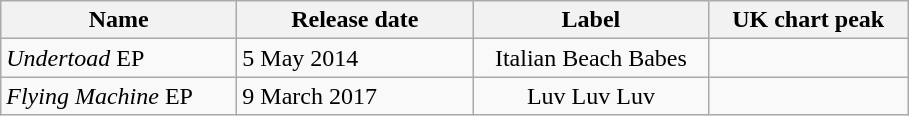<table class="wikitable" border="1">
<tr>
<th width="150">Name</th>
<th width="150">Release date</th>
<th width="150">Label</th>
<th width="125">UK chart peak</th>
</tr>
<tr>
<td><em>Undertoad</em> EP</td>
<td>5 May 2014</td>
<td align="center">Italian Beach Babes</td>
<td align="center"></td>
</tr>
<tr>
<td><em>Flying Machine</em> EP</td>
<td>9 March 2017</td>
<td align="center">Luv Luv Luv</td>
<td align="center"></td>
</tr>
</table>
